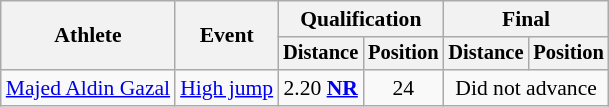<table class=wikitable style="font-size:90%">
<tr>
<th rowspan="2">Athlete</th>
<th rowspan="2">Event</th>
<th colspan="2">Qualification</th>
<th colspan="2">Final</th>
</tr>
<tr style="font-size:95%">
<th>Distance</th>
<th>Position</th>
<th>Distance</th>
<th>Position</th>
</tr>
<tr align=center>
<td align=left><a href='#'>Majed Aldin Gazal</a></td>
<td align=left><a href='#'>High jump</a></td>
<td>2.20 <strong><a href='#'>NR</a></strong></td>
<td>24</td>
<td colspan=2>Did not advance</td>
</tr>
</table>
